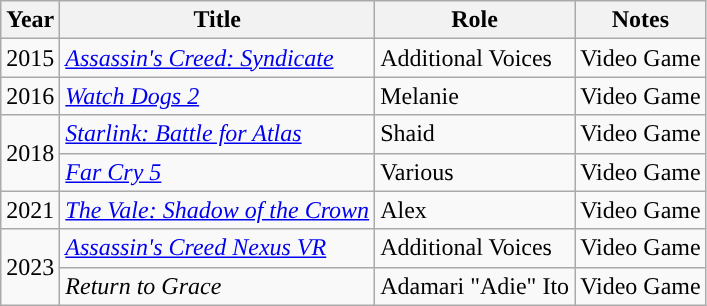<table class="wikitable sortable">
<tr>
<th>Year</th>
<th>Title</th>
<th>Role</th>
<th>Notes</th>
</tr>
<tr>
<td>2015</td>
<td><em><a href='#'>Assassin's Creed: Syndicate</a></em></td>
<td>Additional Voices</td>
<td>Video Game</td>
</tr>
<tr>
<td>2016</td>
<td><em><a href='#'>Watch Dogs 2</a></em></td>
<td>Melanie</td>
<td>Video Game</td>
</tr>
<tr>
<td rowspan=2>2018</td>
<td><em><a href='#'>Starlink: Battle for Atlas</a></em></td>
<td>Shaid</td>
<td>Video Game</td>
</tr>
<tr>
<td><em><a href='#'>Far Cry 5</a></em></td>
<td>Various</td>
<td>Video Game</td>
</tr>
<tr>
<td>2021</td>
<td><em><a href='#'>The Vale: Shadow of the Crown</a></em></td>
<td>Alex</td>
<td>Video Game</td>
</tr>
<tr>
<td rowspan=2>2023</td>
<td><em><a href='#'>Assassin's Creed Nexus VR</a></em></td>
<td>Additional Voices</td>
<td>Video Game</td>
</tr>
<tr>
<td><em>Return to Grace</em></td>
<td>Adamari "Adie" Ito</td>
<td>Video Game</td>
</tr>
</table>
